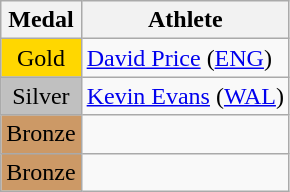<table class="wikitable">
<tr>
<th>Medal</th>
<th>Athlete</th>
</tr>
<tr>
<td style="text-align:center;background-color:gold;">Gold</td>
<td> <a href='#'>David Price</a> (<a href='#'>ENG</a>)</td>
</tr>
<tr>
<td style="text-align:center;background-color:silver;">Silver</td>
<td> <a href='#'>Kevin Evans</a> (<a href='#'>WAL</a>)</td>
</tr>
<tr>
<td style="text-align:center;background-color:#cc9966;">Bronze</td>
<td></td>
</tr>
<tr>
<td style="text-align:center;background-color:#cc9966;">Bronze</td>
<td></td>
</tr>
</table>
